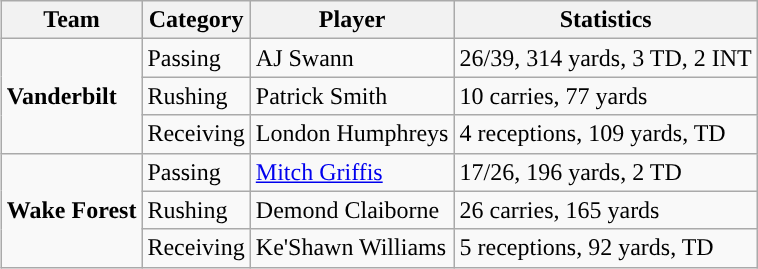<table class="wikitable" style="float: right;">
<tr>
<th>Team</th>
<th>Category</th>
<th>Player</th>
<th>Statistics</th>
</tr>
<tr>
<td rowspan=3><strong>Vanderbilt</strong></td>
<td>Passing</td>
<td>AJ Swann</td>
<td>26/39, 314 yards, 3 TD, 2 INT</td>
</tr>
<tr>
<td>Rushing</td>
<td>Patrick Smith</td>
<td>10 carries, 77 yards</td>
</tr>
<tr>
<td>Receiving</td>
<td>London Humphreys</td>
<td>4 receptions, 109 yards, TD</td>
</tr>
<tr>
<td rowspan=3><strong>Wake Forest</strong></td>
<td>Passing</td>
<td><a href='#'>Mitch Griffis</a></td>
<td>17/26, 196 yards, 2 TD</td>
</tr>
<tr>
<td>Rushing</td>
<td>Demond Claiborne</td>
<td>26 carries, 165 yards</td>
</tr>
<tr>
<td>Receiving</td>
<td>Ke'Shawn Williams</td>
<td>5 receptions, 92 yards, TD</td>
</tr>
</table>
